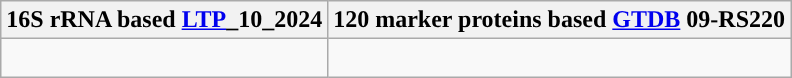<table class="wikitable">
<tr>
<th colspan=1>16S rRNA based <a href='#'>LTP</a>_10_2024</th>
<th colspan=1>120 marker proteins based <a href='#'>GTDB</a> 09-RS220</th>
</tr>
<tr>
<td style="vertical-align:top"><br></td>
<td><br></td>
</tr>
</table>
